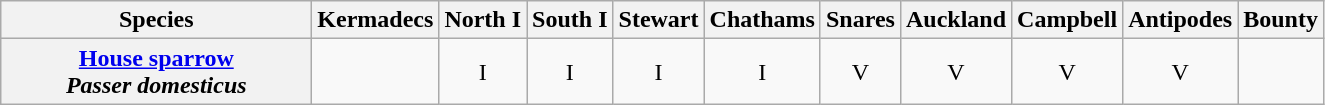<table class="wikitable" style="text-align:center">
<tr>
<th width="200">Species</th>
<th>Kermadecs</th>
<th>North I</th>
<th>South I</th>
<th>Stewart</th>
<th>Chathams</th>
<th>Snares</th>
<th>Auckland</th>
<th>Campbell</th>
<th>Antipodes</th>
<th>Bounty</th>
</tr>
<tr>
<th><a href='#'>House sparrow</a><br><em>Passer domesticus</em></th>
<td></td>
<td>I</td>
<td>I</td>
<td>I</td>
<td>I</td>
<td>V</td>
<td>V</td>
<td>V</td>
<td>V</td>
<td></td>
</tr>
</table>
